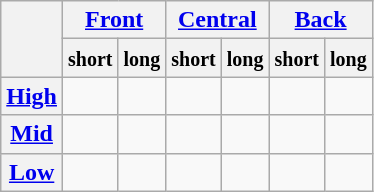<table class="wikitable" style="text-align: center">
<tr>
<th rowspan="2"></th>
<th colspan="2"><a href='#'>Front</a></th>
<th colspan="2"><a href='#'>Central</a></th>
<th colspan="2"><a href='#'>Back</a></th>
</tr>
<tr>
<th><small>short</small></th>
<th><small>long</small></th>
<th><small>short</small></th>
<th><small>long</small></th>
<th><small>short</small></th>
<th><small>long</small></th>
</tr>
<tr align="center">
<th><a href='#'>High</a></th>
<td></td>
<td></td>
<td></td>
<td></td>
<td></td>
<td></td>
</tr>
<tr align="center">
<th><a href='#'>Mid</a></th>
<td></td>
<td></td>
<td></td>
<td></td>
<td></td>
<td></td>
</tr>
<tr align="center">
<th><a href='#'>Low</a></th>
<td></td>
<td></td>
<td></td>
<td></td>
<td></td>
<td></td>
</tr>
</table>
